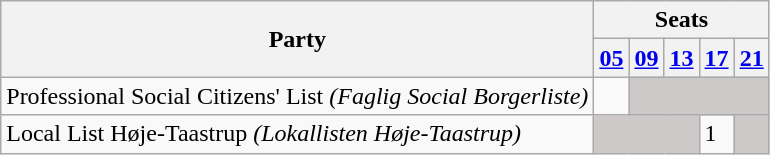<table class="wikitable">
<tr>
<th rowspan=2>Party</th>
<th colspan=11>Seats</th>
</tr>
<tr>
<th><a href='#'>05</a></th>
<th><a href='#'>09</a></th>
<th><a href='#'>13</a></th>
<th><a href='#'>17</a></th>
<th><a href='#'>21</a></th>
</tr>
<tr>
<td>Professional Social Citizens' List <em>(Faglig Social Borgerliste)</em></td>
<td></td>
<td style="background:#CDC9C9;" colspan=4></td>
</tr>
<tr>
<td>Local List Høje-Taastrup <em>(Lokallisten Høje-Taastrup)</em></td>
<td style="background:#CDC9C9;" colspan=3></td>
<td>1</td>
<td style="background:#CDC9C9;"></td>
</tr>
</table>
